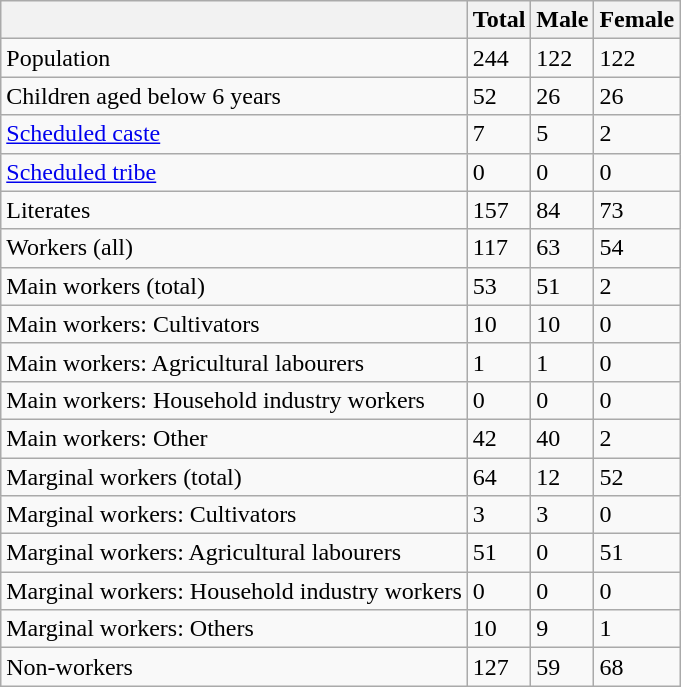<table class="wikitable sortable">
<tr>
<th></th>
<th>Total</th>
<th>Male</th>
<th>Female</th>
</tr>
<tr>
<td>Population</td>
<td>244</td>
<td>122</td>
<td>122</td>
</tr>
<tr>
<td>Children aged below 6 years</td>
<td>52</td>
<td>26</td>
<td>26</td>
</tr>
<tr>
<td><a href='#'>Scheduled caste</a></td>
<td>7</td>
<td>5</td>
<td>2</td>
</tr>
<tr>
<td><a href='#'>Scheduled tribe</a></td>
<td>0</td>
<td>0</td>
<td>0</td>
</tr>
<tr>
<td>Literates</td>
<td>157</td>
<td>84</td>
<td>73</td>
</tr>
<tr>
<td>Workers (all)</td>
<td>117</td>
<td>63</td>
<td>54</td>
</tr>
<tr>
<td>Main workers (total)</td>
<td>53</td>
<td>51</td>
<td>2</td>
</tr>
<tr>
<td>Main workers: Cultivators</td>
<td>10</td>
<td>10</td>
<td>0</td>
</tr>
<tr>
<td>Main workers: Agricultural labourers</td>
<td>1</td>
<td>1</td>
<td>0</td>
</tr>
<tr>
<td>Main workers: Household industry workers</td>
<td>0</td>
<td>0</td>
<td>0</td>
</tr>
<tr>
<td>Main workers: Other</td>
<td>42</td>
<td>40</td>
<td>2</td>
</tr>
<tr>
<td>Marginal workers (total)</td>
<td>64</td>
<td>12</td>
<td>52</td>
</tr>
<tr>
<td>Marginal workers: Cultivators</td>
<td>3</td>
<td>3</td>
<td>0</td>
</tr>
<tr>
<td>Marginal workers: Agricultural labourers</td>
<td>51</td>
<td>0</td>
<td>51</td>
</tr>
<tr>
<td>Marginal workers: Household industry workers</td>
<td>0</td>
<td>0</td>
<td>0</td>
</tr>
<tr>
<td>Marginal workers: Others</td>
<td>10</td>
<td>9</td>
<td>1</td>
</tr>
<tr>
<td>Non-workers</td>
<td>127</td>
<td>59</td>
<td>68</td>
</tr>
</table>
